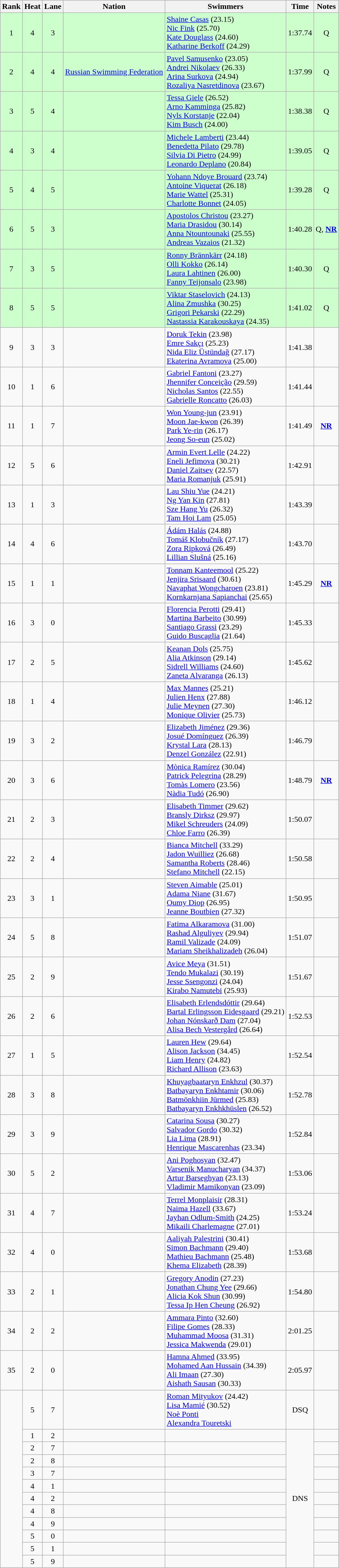<table class="wikitable sortable" style="text-align:center">
<tr>
<th>Rank</th>
<th>Heat</th>
<th>Lane</th>
<th>Nation</th>
<th>Swimmers</th>
<th>Time</th>
<th>Notes</th>
</tr>
<tr bgcolor=ccffcc>
<td>1</td>
<td>4</td>
<td>3</td>
<td align=left></td>
<td align=left><a href='#'>Shaine Casas</a> (23.15)<br><a href='#'>Nic Fink</a> (25.70)<br><a href='#'>Kate Douglass</a> (24.60)<br><a href='#'>Katharine Berkoff</a> (24.29)</td>
<td>1:37.74</td>
<td>Q</td>
</tr>
<tr bgcolor=ccffcc>
<td>2</td>
<td>4</td>
<td>4</td>
<td align=left><a href='#'>Russian Swimming Federation</a></td>
<td align=left><a href='#'>Pavel Samusenko</a> (23.05)<br><a href='#'>Andrei Nikolaev</a> (26.33)<br><a href='#'>Arina Surkova</a> (24.94)<br><a href='#'>Rozaliya Nasretdinova</a> (23.67)</td>
<td>1:37.99</td>
<td>Q</td>
</tr>
<tr bgcolor=ccffcc>
<td>3</td>
<td>5</td>
<td>4</td>
<td align=left></td>
<td align=left><a href='#'>Tessa Giele</a> (26.52)<br><a href='#'>Arno Kamminga</a> (25.82)<br><a href='#'>Nyls Korstanje</a> (22.04)<br><a href='#'>Kim Busch</a> (24.00)</td>
<td>1:38.38</td>
<td>Q</td>
</tr>
<tr bgcolor=ccffcc>
<td>4</td>
<td>3</td>
<td>4</td>
<td align=left></td>
<td align=left><a href='#'>Michele Lamberti</a> (23.44)<br><a href='#'>Benedetta Pilato</a> (29.78)<br><a href='#'>Silvia Di Pietro</a> (24.99)<br><a href='#'>Leonardo Deplano</a> (20.84)</td>
<td>1:39.05</td>
<td>Q</td>
</tr>
<tr bgcolor=ccffcc>
<td>5</td>
<td>4</td>
<td>5</td>
<td align=left></td>
<td align=left><a href='#'>Yohann Ndoye Brouard</a> (23.74)<br><a href='#'>Antoine Viquerat</a> (26.18)<br><a href='#'>Marie Wattel</a> (25.31)<br><a href='#'>Charlotte Bonnet</a> (24.05)</td>
<td>1:39.28</td>
<td>Q</td>
</tr>
<tr bgcolor=ccffcc>
<td>6</td>
<td>5</td>
<td>3</td>
<td align=left></td>
<td align=left><a href='#'>Apostolos Christou</a> (23.27)<br><a href='#'>Maria Drasidou</a> (30.14)<br><a href='#'>Anna Ntountounaki</a> (25.55)<br><a href='#'>Andreas Vazaios</a> (21.32)</td>
<td>1:40.28</td>
<td>Q, <strong><a href='#'>NR</a></strong></td>
</tr>
<tr bgcolor=ccffcc>
<td>7</td>
<td>3</td>
<td>5</td>
<td align=left></td>
<td align=left><a href='#'>Ronny Brännkärr</a> (24.18)<br><a href='#'>Olli Kokko</a> (26.14)<br><a href='#'>Laura Lahtinen</a> (26.00)<br><a href='#'>Fanny Teijonsalo</a> (23.98)</td>
<td>1:40.30</td>
<td>Q</td>
</tr>
<tr bgcolor=ccffcc>
<td>8</td>
<td>5</td>
<td>5</td>
<td align=left></td>
<td align=left><a href='#'>Viktar Staselovich</a> (24.13)<br><a href='#'>Alina Zmushka</a> (30.25)<br><a href='#'>Grigori Pekarski</a> (22.29)<br><a href='#'>Nastassia Karakouskaya</a> (24.35)</td>
<td>1:41.02</td>
<td>Q</td>
</tr>
<tr>
<td>9</td>
<td>3</td>
<td>3</td>
<td align=left></td>
<td align=left><a href='#'>Doruk Tekin</a> (23.98)<br><a href='#'>Emre Sakçı</a> (25.23)<br><a href='#'>Nida Eliz Üstündağ</a> (27.17)<br><a href='#'>Ekaterina Avramova</a> (25.00)</td>
<td>1:41.38</td>
<td></td>
</tr>
<tr>
<td>10</td>
<td>1</td>
<td>6</td>
<td align=left></td>
<td align=left><a href='#'>Gabriel Fantoni</a> (23.27)<br><a href='#'>Jhennifer Conceição</a> (29.59)<br><a href='#'>Nicholas Santos</a> (22.55)<br><a href='#'>Gabrielle Roncatto</a> (26.03)</td>
<td>1:41.44</td>
<td></td>
</tr>
<tr>
<td>11</td>
<td>1</td>
<td>7</td>
<td align=left></td>
<td align=left><a href='#'>Won Young-jun</a> (23.91)<br><a href='#'>Moon Jae-kwon</a> (26.39)<br><a href='#'>Park Ye-rin</a> (26.17)<br><a href='#'>Jeong So-eun</a> (25.02)</td>
<td>1:41.49</td>
<td><strong><a href='#'>NR</a></strong></td>
</tr>
<tr>
<td>12</td>
<td>5</td>
<td>6</td>
<td align=left></td>
<td align=left><a href='#'>Armin Evert Lelle</a> (24.22)<br><a href='#'>Eneli Jefimova</a> (30.21)<br><a href='#'>Daniel Zaitsev</a> (22.57)<br><a href='#'>Maria Romanjuk</a> (25.91)</td>
<td>1:42.91</td>
<td></td>
</tr>
<tr>
<td>13</td>
<td>1</td>
<td>3</td>
<td align=left></td>
<td align=left><a href='#'>Lau Shiu Yue</a> (24.21)<br><a href='#'>Ng Yan Kin</a> (27.81)<br><a href='#'>Sze Hang Yu</a> (26.32)<br><a href='#'>Tam Hoi Lam</a> (25.05)</td>
<td>1:43.39</td>
<td></td>
</tr>
<tr>
<td>14</td>
<td>4</td>
<td>6</td>
<td align=left></td>
<td align=left><a href='#'>Ádám Halás</a> (24.88)<br><a href='#'>Tomáš Klobučník</a> (27.17)<br><a href='#'>Zora Ripková</a> (26.49)<br><a href='#'>Lillian Slušná</a> (25.16)</td>
<td>1:43.70</td>
<td></td>
</tr>
<tr>
<td>15</td>
<td>1</td>
<td>1</td>
<td align=left></td>
<td align=left><a href='#'>Tonnam Kanteemool</a> (25.22)<br><a href='#'>Jenjira Srisaard</a> (30.61)<br><a href='#'>Navaphat Wongcharoen</a> (23.81)<br><a href='#'>Kornkarnjana Sapianchai</a> (25.65)</td>
<td>1:45.29</td>
<td><strong><a href='#'>NR</a></strong></td>
</tr>
<tr>
<td>16</td>
<td>3</td>
<td>0</td>
<td align=left></td>
<td align=left><a href='#'>Florencia Perotti</a> (29.41)<br><a href='#'>Martina Barbeito</a> (30.99)<br><a href='#'>Santiago Grassi</a> (23.29)<br><a href='#'>Guido Buscaglia</a> (21.64)</td>
<td>1:45.33</td>
<td></td>
</tr>
<tr>
<td>17</td>
<td>2</td>
<td>5</td>
<td align=left></td>
<td align=left><a href='#'>Keanan Dols</a> (25.75)<br><a href='#'>Alia Atkinson</a> (29.14)<br><a href='#'>Sidrell Williams</a> (24.60)<br><a href='#'>Zaneta Alvaranga</a> (26.13)</td>
<td>1:45.62</td>
<td></td>
</tr>
<tr>
<td>18</td>
<td>1</td>
<td>4</td>
<td align=left></td>
<td align=left><a href='#'>Max Mannes</a> (25.21)<br><a href='#'>Julien Henx</a> (27.88)<br><a href='#'>Julie Meynen</a> (27.30)<br><a href='#'>Monique Olivier</a> (25.73)</td>
<td>1:46.12</td>
<td></td>
</tr>
<tr>
<td>19</td>
<td>3</td>
<td>2</td>
<td align=left></td>
<td align=left><a href='#'>Elizabeth Jiménez</a> (29.36)<br><a href='#'>Josué Domínguez</a> (26.39)<br><a href='#'>Krystal Lara</a> (28.13)<br><a href='#'>Denzel González</a> (22.91)</td>
<td>1:46.79</td>
<td></td>
</tr>
<tr>
<td>20</td>
<td>3</td>
<td>6</td>
<td align=left></td>
<td align=left><a href='#'>Mònica Ramírez</a> (30.04)<br><a href='#'>Patrick Pelegrina</a> (28.29)<br><a href='#'>Tomàs Lomero</a> (23.56)<br><a href='#'>Nàdia Tudó</a> (26.90)</td>
<td>1:48.79</td>
<td><strong><a href='#'>NR</a></strong></td>
</tr>
<tr>
<td>21</td>
<td>2</td>
<td>3</td>
<td align=left></td>
<td align=left><a href='#'>Elisabeth Timmer</a> (29.62)<br><a href='#'>Bransly Dirksz</a> (29.97)<br><a href='#'>Mikel Schreuders</a> (24.09)<br><a href='#'>Chloe Farro</a> (26.39)</td>
<td>1:50.07</td>
<td></td>
</tr>
<tr>
<td>22</td>
<td>2</td>
<td>4</td>
<td align=left></td>
<td align=left><a href='#'>Bianca Mitchell</a> (33.29)<br><a href='#'>Jadon Wuilliez</a> (26.68)<br><a href='#'>Samantha Roberts</a> (28.46)<br><a href='#'>Stefano Mitchell</a> (22.15)</td>
<td>1:50.58</td>
<td></td>
</tr>
<tr>
<td>23</td>
<td>3</td>
<td>1</td>
<td align=left></td>
<td align=left><a href='#'>Steven Aimable</a> (25.01)<br><a href='#'>Adama Niane</a> (31.67)<br><a href='#'>Oumy Diop</a> (26.95)<br><a href='#'>Jeanne Boutbien</a> (27.32)</td>
<td>1:50.95</td>
<td></td>
</tr>
<tr>
<td>24</td>
<td>5</td>
<td>8</td>
<td align=left></td>
<td align=left><a href='#'>Fatima Alkaramova</a> (31.00)<br><a href='#'>Rashad Alguliyev</a> (29.94)<br><a href='#'>Ramil Valizade</a> (24.09)<br><a href='#'>Mariam Sheikhalizadeh</a> (26.04)</td>
<td>1:51.07</td>
<td></td>
</tr>
<tr>
<td>25</td>
<td>2</td>
<td>9</td>
<td align=left></td>
<td align=left><a href='#'>Avice Meya</a> (31.51)<br><a href='#'>Tendo Mukalazi</a> (30.19)<br><a href='#'>Jesse Ssengonzi</a> (24.04)<br><a href='#'>Kirabo Namutebi</a> (25.93)</td>
<td>1:51.67</td>
<td></td>
</tr>
<tr>
<td>26</td>
<td>2</td>
<td>6</td>
<td align=left></td>
<td align=left><a href='#'>Elisabeth Erlendsdóttir</a> (29.64)<br><a href='#'>Bartal Erlingsson Eidesgaard</a> (29.21)<br><a href='#'>Johan Nónskarð Dam</a> (27.04)<br><a href='#'>Alisa Bech Vestergård</a> (26.64)</td>
<td>1:52.53</td>
<td></td>
</tr>
<tr>
<td>27</td>
<td>1</td>
<td>5</td>
<td align=left></td>
<td align=left><a href='#'>Lauren Hew</a> (29.64)<br><a href='#'>Alison Jackson</a> (34.45)<br><a href='#'>Liam Henry</a> (24.82)<br><a href='#'>Richard Allison</a> (23.63)</td>
<td>1:52.54</td>
<td></td>
</tr>
<tr>
<td>28</td>
<td>3</td>
<td>8</td>
<td align=left></td>
<td align=left><a href='#'>Khuyagbaataryn Enkhzul</a> (30.37)<br><a href='#'>Batbayaryn Enkhtamir</a> (30.06)<br><a href='#'>Batmönkhiin Jürmed</a> (25.83)<br><a href='#'>Batbayaryn Enkhkhüslen</a> (26.52)</td>
<td>1:52.78</td>
<td></td>
</tr>
<tr>
<td>29</td>
<td>3</td>
<td>9</td>
<td align=left></td>
<td align=left><a href='#'>Catarina Sousa</a> (30.27)<br><a href='#'>Salvador Gordo</a> (30.32)<br><a href='#'>Lia Lima</a> (28.91)<br><a href='#'>Henrique Mascarenhas</a> (23.34)</td>
<td>1:52.84</td>
<td></td>
</tr>
<tr>
<td>30</td>
<td>5</td>
<td>2</td>
<td align=left></td>
<td align=left><a href='#'>Ani Poghosyan</a> (32.47)<br><a href='#'>Varsenik Manucharyan</a> (34.37)<br><a href='#'>Artur Barseghyan</a> (23.13)<br><a href='#'>Vladimir Mamikonyan</a> (23.09)</td>
<td>1:53.06</td>
<td></td>
</tr>
<tr>
<td>31</td>
<td>4</td>
<td>7</td>
<td align=left></td>
<td align=left><a href='#'>Terrel Monplaisir</a> (28.31)<br><a href='#'>Naima Hazell</a> (33.67)<br><a href='#'>Jayhan Odlum-Smith</a> (24.25)<br><a href='#'>Mikaili Charlemagne</a> (27.01)</td>
<td>1:53.24</td>
<td></td>
</tr>
<tr>
<td>32</td>
<td>4</td>
<td>0</td>
<td align=left></td>
<td align=left><a href='#'>Aaliyah Palestrini</a> (30.41)<br><a href='#'>Simon Bachmann</a> (29.40)<br><a href='#'>Mathieu Bachmann</a> (25.48)<br><a href='#'>Khema Elizabeth</a> (28.39)</td>
<td>1:53.68</td>
<td></td>
</tr>
<tr>
<td>33</td>
<td>2</td>
<td>1</td>
<td align=left></td>
<td align=left><a href='#'>Gregory Anodin</a> (27.23)<br><a href='#'>Jonathan Chung Yee</a> (29.66)<br><a href='#'>Alicia Kok Shun</a> (30.99)<br><a href='#'>Tessa Ip Hen Cheung</a> (26.92)</td>
<td>1:54.80</td>
<td></td>
</tr>
<tr>
<td>34</td>
<td>2</td>
<td>2</td>
<td align=left></td>
<td align=left><a href='#'>Ammara Pinto</a> (32.60)<br><a href='#'>Filipe Gomes</a> (28.33)<br><a href='#'>Muhammad Moosa</a> (31.31)<br><a href='#'>Jessica Makwenda</a> (29.01)</td>
<td>2:01.25</td>
<td></td>
</tr>
<tr>
<td>35</td>
<td>2</td>
<td>0</td>
<td align=left></td>
<td align=left><a href='#'>Hamna Ahmed</a> (33.95)<br><a href='#'>Mohamed Aan Hussain</a> (34.39)<br><a href='#'>Ali Imaan</a> (27.30)<br><a href='#'>Aishath Sausan</a> (30.33)</td>
<td>2:05.97</td>
<td></td>
</tr>
<tr>
<td rowspan=12></td>
<td>5</td>
<td>7</td>
<td align=left></td>
<td align=left><a href='#'>Roman Mityukov</a> (24.42)<br><a href='#'>Lisa Mamié</a> (30.52)<br><a href='#'>Noè Ponti</a><br><a href='#'>Alexandra Touretski</a></td>
<td>DSQ</td>
<td></td>
</tr>
<tr>
<td>1</td>
<td>2</td>
<td align=left></td>
<td align=left></td>
<td rowspan=11>DNS</td>
<td></td>
</tr>
<tr>
<td>2</td>
<td>7</td>
<td align=left></td>
<td align=left></td>
<td></td>
</tr>
<tr>
<td>2</td>
<td>8</td>
<td align=left></td>
<td align=left></td>
<td></td>
</tr>
<tr>
<td>3</td>
<td>7</td>
<td align=left></td>
<td align=left></td>
<td></td>
</tr>
<tr>
<td>4</td>
<td>1</td>
<td align=left></td>
<td align=left></td>
<td></td>
</tr>
<tr>
<td>4</td>
<td>2</td>
<td align=left></td>
<td align=left></td>
<td></td>
</tr>
<tr>
<td>4</td>
<td>8</td>
<td align=left></td>
<td align=left></td>
<td></td>
</tr>
<tr>
<td>4</td>
<td>9</td>
<td align=left></td>
<td align=left></td>
<td></td>
</tr>
<tr>
<td>5</td>
<td>0</td>
<td align=left></td>
<td align=left></td>
<td></td>
</tr>
<tr>
<td>5</td>
<td>1</td>
<td align=left></td>
<td align=left></td>
<td></td>
</tr>
<tr>
<td>5</td>
<td>9</td>
<td align=left></td>
<td align=left></td>
<td></td>
</tr>
</table>
